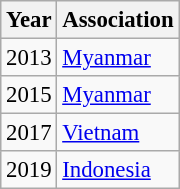<table class="wikitable" style="font-size:95%;">
<tr>
<th>Year</th>
<th>Association</th>
</tr>
<tr>
<td>2013</td>
<td> <a href='#'>Myanmar</a></td>
</tr>
<tr>
<td>2015</td>
<td> <a href='#'>Myanmar</a></td>
</tr>
<tr>
<td>2017</td>
<td> <a href='#'>Vietnam</a></td>
</tr>
<tr>
<td>2019</td>
<td> <a href='#'>Indonesia</a></td>
</tr>
</table>
